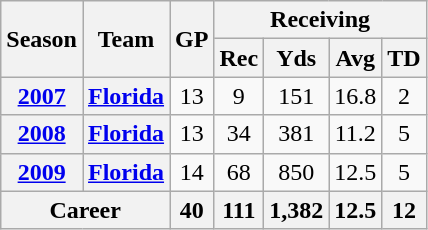<table class="wikitable" style="text-align:center;">
<tr>
<th rowspan="2">Season</th>
<th rowspan="2">Team</th>
<th rowspan="2">GP</th>
<th colspan="4">Receiving</th>
</tr>
<tr>
<th>Rec</th>
<th>Yds</th>
<th>Avg</th>
<th>TD</th>
</tr>
<tr>
<th><a href='#'>2007</a></th>
<th><a href='#'>Florida</a></th>
<td>13</td>
<td>9</td>
<td>151</td>
<td>16.8</td>
<td>2</td>
</tr>
<tr>
<th><a href='#'>2008</a></th>
<th><a href='#'>Florida</a></th>
<td>13</td>
<td>34</td>
<td>381</td>
<td>11.2</td>
<td>5</td>
</tr>
<tr>
<th><a href='#'>2009</a></th>
<th><a href='#'>Florida</a></th>
<td>14</td>
<td>68</td>
<td>850</td>
<td>12.5</td>
<td>5</td>
</tr>
<tr>
<th colspan="2">Career</th>
<th>40</th>
<th>111</th>
<th>1,382</th>
<th>12.5</th>
<th>12</th>
</tr>
</table>
